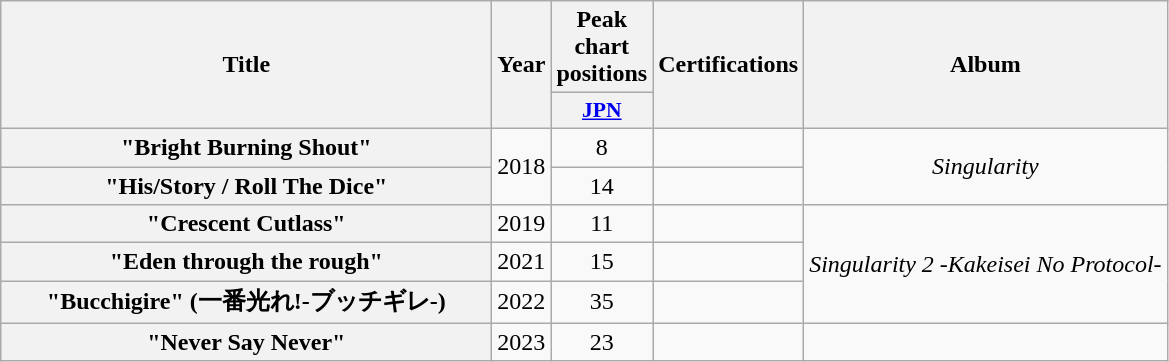<table class="wikitable plainrowheaders" style="text-align:center;">
<tr>
<th rowspan="2" style="width:20em;">Title</th>
<th rowspan="2">Year</th>
<th colspan="1">Peak chart positions</th>
<th rowspan="2">Certifications</th>
<th rowspan="2">Album</th>
</tr>
<tr>
<th scope="col" style="width:2.5em;font-size:90%;"><a href='#'>JPN</a><br></th>
</tr>
<tr>
<th scope="row">"Bright Burning Shout"</th>
<td rowspan="2">2018</td>
<td>8</td>
<td></td>
<td rowspan="2"><em>Singularity</em></td>
</tr>
<tr>
<th scope="row">"His/Story / Roll The Dice"</th>
<td>14</td>
<td></td>
</tr>
<tr>
<th scope="row">"Crescent Cutlass"</th>
<td>2019</td>
<td>11</td>
<td></td>
<td rowspan="3"><em>Singularity 2 -Kakeisei No Protocol-</em></td>
</tr>
<tr>
<th scope="row">"Eden through the rough"</th>
<td>2021</td>
<td>15</td>
<td></td>
</tr>
<tr>
<th scope="row">"Bucchigire" (一番光れ!-ブッチギレ-)</th>
<td>2022</td>
<td>35</td>
<td></td>
</tr>
<tr>
<th scope="row">"Never Say Never"</th>
<td>2023</td>
<td>23</td>
<td></td>
<td></td>
</tr>
</table>
